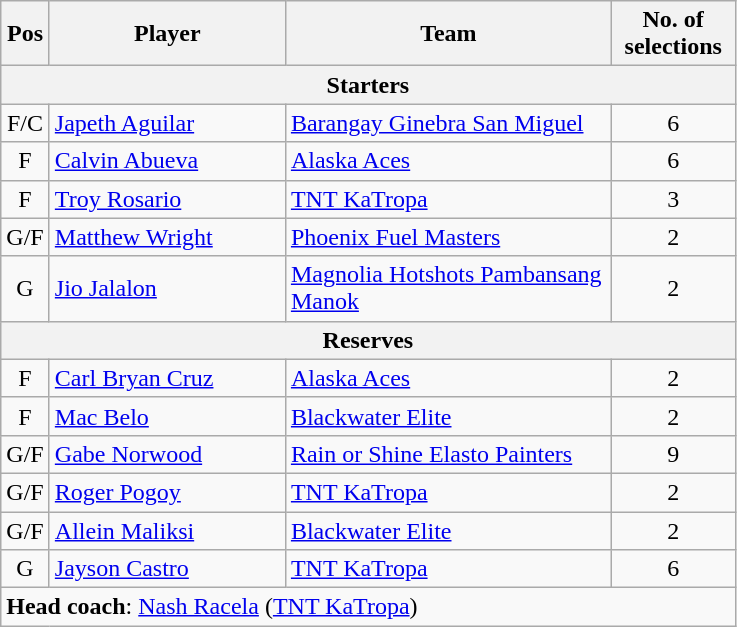<table class="wikitable" style="text-align:center">
<tr>
<th scope="col" width="25px">Pos</th>
<th scope="col" width="150px">Player</th>
<th scope="col" width="210px">Team</th>
<th scope="col" width="75px">No. of selections</th>
</tr>
<tr>
<th scope="col" colspan="5">Starters</th>
</tr>
<tr>
<td>F/C</td>
<td style="text-align:left"><a href='#'>Japeth Aguilar</a></td>
<td style="text-align:left"><a href='#'>Barangay Ginebra San Miguel</a></td>
<td>6</td>
</tr>
<tr>
<td>F</td>
<td style="text-align:left"><a href='#'>Calvin Abueva</a></td>
<td style="text-align:left"><a href='#'>Alaska Aces</a></td>
<td>6</td>
</tr>
<tr>
<td>F</td>
<td style="text-align:left"><a href='#'>Troy Rosario</a></td>
<td style="text-align:left"><a href='#'>TNT KaTropa</a></td>
<td>3</td>
</tr>
<tr>
<td>G/F</td>
<td style="text-align:left"><a href='#'>Matthew Wright</a></td>
<td style="text-align:left"><a href='#'>Phoenix Fuel Masters</a></td>
<td>2</td>
</tr>
<tr>
<td>G</td>
<td style="text-align:left"><a href='#'>Jio Jalalon</a></td>
<td style="text-align:left"><a href='#'>Magnolia Hotshots Pambansang Manok</a></td>
<td>2</td>
</tr>
<tr>
<th scope="col" colspan="5">Reserves</th>
</tr>
<tr>
<td>F</td>
<td style="text-align:left"><a href='#'>Carl Bryan Cruz</a></td>
<td style="text-align:left"><a href='#'>Alaska Aces</a></td>
<td>2</td>
</tr>
<tr>
<td>F</td>
<td style="text-align:left"><a href='#'>Mac Belo</a></td>
<td style="text-align:left"><a href='#'>Blackwater Elite</a></td>
<td>2</td>
</tr>
<tr>
<td>G/F</td>
<td style="text-align:left"><a href='#'>Gabe Norwood</a></td>
<td style="text-align:left"><a href='#'>Rain or Shine Elasto Painters</a></td>
<td>9</td>
</tr>
<tr>
<td>G/F</td>
<td style="text-align:left"><a href='#'>Roger Pogoy</a></td>
<td style="text-align:left"><a href='#'>TNT KaTropa</a></td>
<td>2</td>
</tr>
<tr>
<td>G/F</td>
<td style="text-align:left"><a href='#'>Allein Maliksi</a></td>
<td style="text-align:left"><a href='#'>Blackwater Elite</a></td>
<td>2</td>
</tr>
<tr>
<td>G</td>
<td style="text-align:left"><a href='#'>Jayson Castro</a></td>
<td style="text-align:left"><a href='#'>TNT KaTropa</a></td>
<td>6</td>
</tr>
<tr>
<td style="text-align:left" colspan="5"><strong>Head coach</strong>: <a href='#'>Nash Racela</a> (<a href='#'>TNT KaTropa</a>)</td>
</tr>
</table>
